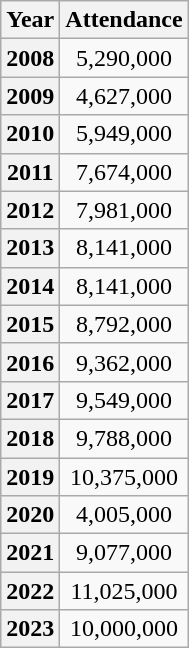<table class="wikitable" style="text-align:center">
<tr>
<th>Year</th>
<th><strong>Attendance</strong></th>
</tr>
<tr>
<th>2008</th>
<td>5,290,000</td>
</tr>
<tr>
<th>2009</th>
<td>4,627,000</td>
</tr>
<tr>
<th>2010</th>
<td>5,949,000</td>
</tr>
<tr>
<th>2011</th>
<td>7,674,000</td>
</tr>
<tr>
<th>2012</th>
<td>7,981,000</td>
</tr>
<tr>
<th>2013</th>
<td>8,141,000</td>
</tr>
<tr>
<th>2014</th>
<td>8,141,000</td>
</tr>
<tr>
<th>2015</th>
<td>8,792,000</td>
</tr>
<tr>
<th>2016</th>
<td>9,362,000</td>
</tr>
<tr>
<th>2017</th>
<td>9,549,000</td>
</tr>
<tr>
<th>2018</th>
<td>9,788,000</td>
</tr>
<tr>
<th>2019</th>
<td>10,375,000</td>
</tr>
<tr>
<th>2020</th>
<td>4,005,000</td>
</tr>
<tr>
<th>2021</th>
<td>9,077,000</td>
</tr>
<tr>
<th>2022</th>
<td>11,025,000</td>
</tr>
<tr>
<th>2023</th>
<td>10,000,000</td>
</tr>
</table>
